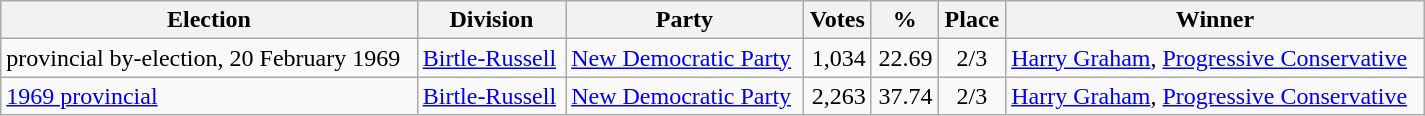<table class="wikitable" width="950">
<tr>
<th align="left">Election</th>
<th align="left">Division</th>
<th align="left">Party</th>
<th align="right">Votes</th>
<th align="right">%</th>
<th align="center">Place</th>
<th align="center">Winner</th>
</tr>
<tr>
<td align="left">provincial by-election, 20 February 1969</td>
<td align="left"><a href='#'>Birtle-Russell</a></td>
<td align="left"><a href='#'>New Democratic Party</a></td>
<td align="right">1,034</td>
<td align="right">22.69</td>
<td align="center">2/3</td>
<td align="left"><a href='#'>Harry Graham</a>, <a href='#'>Progressive Conservative</a></td>
</tr>
<tr>
<td align="left"><a href='#'>1969 provincial</a></td>
<td align="left"><a href='#'>Birtle-Russell</a></td>
<td align="left"><a href='#'>New Democratic Party</a></td>
<td align="right">2,263</td>
<td align="right">37.74</td>
<td align="center">2/3</td>
<td align="left"><a href='#'>Harry Graham</a>, <a href='#'>Progressive Conservative</a></td>
</tr>
</table>
